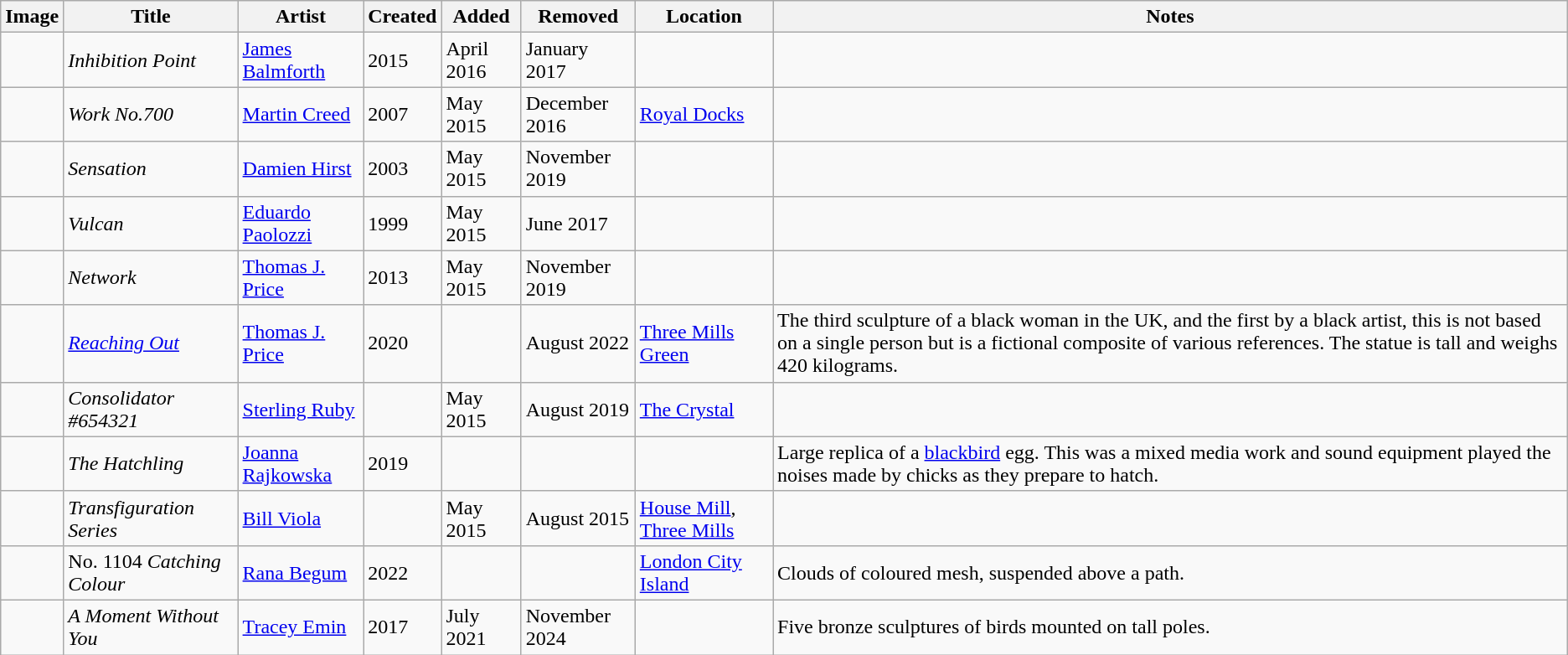<table class="wikitable">
<tr>
<th>Image</th>
<th>Title</th>
<th>Artist</th>
<th>Created</th>
<th>Added</th>
<th>Removed</th>
<th>Location</th>
<th>Notes</th>
</tr>
<tr>
<td></td>
<td><em>Inhibition Point</em></td>
<td><a href='#'>James Balmforth</a></td>
<td>2015</td>
<td>April 2016</td>
<td>January 2017</td>
<td></td>
<td></td>
</tr>
<tr>
<td></td>
<td><em>Work No.700</em></td>
<td><a href='#'>Martin Creed</a></td>
<td>2007</td>
<td>May 2015</td>
<td>December 2016</td>
<td><a href='#'>Royal Docks</a><br></td>
<td></td>
</tr>
<tr>
<td></td>
<td><em>Sensation</em></td>
<td><a href='#'>Damien Hirst</a></td>
<td>2003</td>
<td>May 2015</td>
<td>November 2019</td>
<td></td>
<td></td>
</tr>
<tr>
<td></td>
<td><em>Vulcan</em></td>
<td><a href='#'>Eduardo Paolozzi</a></td>
<td>1999</td>
<td>May 2015</td>
<td>June 2017</td>
<td></td>
<td></td>
</tr>
<tr>
<td></td>
<td><em>Network</em></td>
<td><a href='#'>Thomas J. Price</a></td>
<td>2013</td>
<td>May 2015</td>
<td>November 2019</td>
<td></td>
<td></td>
</tr>
<tr>
<td></td>
<td><em><a href='#'>Reaching Out</a></em></td>
<td><a href='#'>Thomas J. Price</a></td>
<td>2020</td>
<td></td>
<td>August 2022</td>
<td><a href='#'>Three Mills Green</a><br></td>
<td>The third sculpture of a black woman in the UK, and the first by a black artist, this is not based on a single person but is a fictional composite of various references. The statue is  tall and weighs 420 kilograms.</td>
</tr>
<tr>
<td></td>
<td><em>Consolidator #654321</em></td>
<td><a href='#'>Sterling Ruby</a></td>
<td></td>
<td>May 2015</td>
<td>August 2019</td>
<td><a href='#'>The Crystal</a></td>
<td></td>
</tr>
<tr>
<td></td>
<td><em>The Hatchling</em></td>
<td><a href='#'>Joanna Rajkowska</a></td>
<td>2019</td>
<td></td>
<td></td>
<td></td>
<td>Large replica of a <a href='#'>blackbird</a> egg. This was a mixed media work and sound equipment played the noises made by chicks as they prepare to hatch.</td>
</tr>
<tr>
<td></td>
<td><em>Transfiguration Series</em></td>
<td><a href='#'>Bill Viola</a></td>
<td></td>
<td>May 2015</td>
<td>August 2015</td>
<td><a href='#'>House Mill</a>, <a href='#'>Three Mills</a><br></td>
<td></td>
</tr>
<tr>
<td></td>
<td>No. 1104 <em>Catching Colour</em></td>
<td><a href='#'>Rana Begum</a></td>
<td>2022</td>
<td></td>
<td></td>
<td><a href='#'>London City Island</a><br></td>
<td>Clouds of coloured mesh, suspended above a path.</td>
</tr>
<tr>
<td></td>
<td><em>A Moment Without You</em></td>
<td><a href='#'>Tracey Emin</a></td>
<td>2017</td>
<td>July 2021</td>
<td>November 2024</td>
<td></td>
<td>Five bronze sculptures of birds mounted on tall poles.</td>
</tr>
</table>
